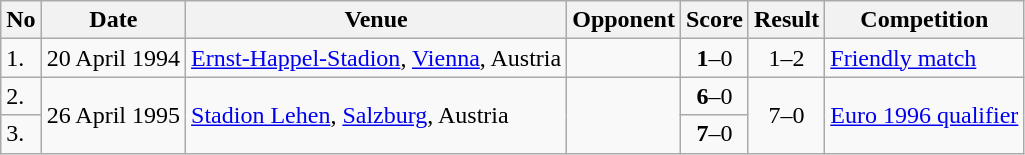<table class="wikitable">
<tr>
<th>No</th>
<th>Date</th>
<th>Venue</th>
<th>Opponent</th>
<th>Score</th>
<th>Result</th>
<th>Competition</th>
</tr>
<tr>
<td>1.</td>
<td>20 April 1994</td>
<td><a href='#'>Ernst-Happel-Stadion</a>, <a href='#'>Vienna</a>, Austria</td>
<td></td>
<td align=center><strong>1</strong>–0</td>
<td align=center>1–2</td>
<td><a href='#'>Friendly match</a></td>
</tr>
<tr>
<td>2.</td>
<td rowspan="2">26 April 1995</td>
<td rowspan="2"><a href='#'>Stadion Lehen</a>, <a href='#'>Salzburg</a>, Austria</td>
<td rowspan="2"></td>
<td align=center><strong>6</strong>–0</td>
<td rowspan="2" align=center>7–0</td>
<td rowspan="2"><a href='#'>Euro 1996 qualifier</a></td>
</tr>
<tr>
<td>3.</td>
<td align=center><strong>7</strong>–0</td>
</tr>
</table>
